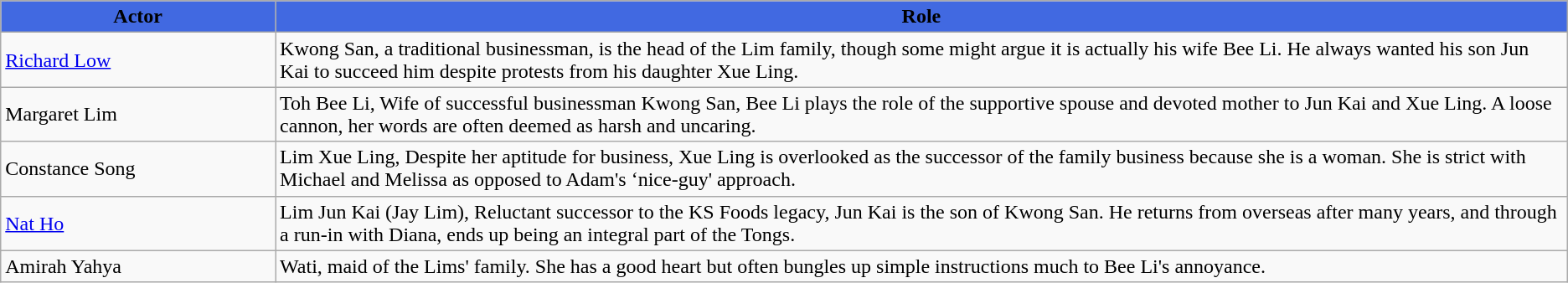<table class="wikitable">
<tr>
<th style="background:RoyalBlue; width:17%">Actor</th>
<th style="background:RoyalBlue; width:80%">Role</th>
</tr>
<tr>
<td><a href='#'>Richard Low</a></td>
<td>Kwong San, a traditional businessman, is the head of the Lim family, though some might argue it is actually his wife Bee Li. He always wanted his son Jun Kai to succeed him despite protests from his daughter Xue Ling.</td>
</tr>
<tr>
<td>Margaret Lim</td>
<td>Toh Bee Li, Wife of successful businessman Kwong San, Bee Li plays the role of the supportive spouse and devoted mother to Jun Kai and Xue Ling. A loose cannon, her words are often deemed as harsh and uncaring.</td>
</tr>
<tr>
<td>Constance Song</td>
<td>Lim Xue Ling, Despite her aptitude for business, Xue Ling is overlooked as the successor of the family business because she is a woman. She is strict with Michael and Melissa as opposed to Adam's ‘nice-guy' approach.</td>
</tr>
<tr>
<td><a href='#'>Nat Ho</a></td>
<td>Lim Jun Kai (Jay Lim), Reluctant successor to the KS Foods legacy, Jun Kai is the son of Kwong San. He returns from overseas after many years, and through a run-in with Diana, ends up being an integral part of the Tongs.</td>
</tr>
<tr>
<td>Amirah Yahya</td>
<td>Wati, maid of the Lims' family. She has a good heart but often bungles up simple instructions much to Bee Li's annoyance.</td>
</tr>
</table>
